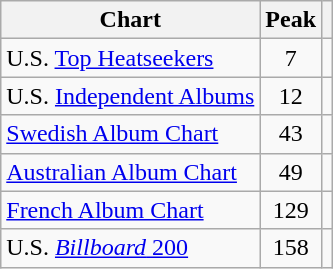<table class="wikitable sortable">
<tr>
<th>Chart</th>
<th>Peak</th>
<th class=unsortable></th>
</tr>
<tr>
<td>U.S. <a href='#'>Top Heatseekers</a></td>
<td align=center>7</td>
<td></td>
</tr>
<tr>
<td>U.S. <a href='#'>Independent Albums</a></td>
<td align=center>12</td>
<td></td>
</tr>
<tr>
<td><a href='#'>Swedish Album Chart</a></td>
<td align=center>43</td>
<td></td>
</tr>
<tr>
<td><a href='#'>Australian Album Chart</a></td>
<td align=center>49</td>
<td></td>
</tr>
<tr>
<td><a href='#'>French Album Chart</a></td>
<td align=center>129</td>
<td></td>
</tr>
<tr>
<td>U.S. <a href='#'><em>Billboard</em> 200</a></td>
<td align=center>158</td>
<td></td>
</tr>
</table>
